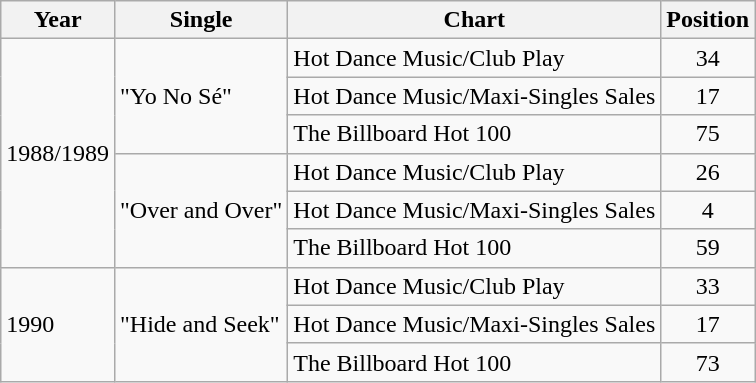<table class="wikitable">
<tr>
<th>Year</th>
<th>Single</th>
<th>Chart</th>
<th>Position</th>
</tr>
<tr>
<td rowspan="6">1988/1989</td>
<td rowspan="3">"Yo No Sé"</td>
<td>Hot Dance Music/Club Play</td>
<td align="center">34</td>
</tr>
<tr>
<td>Hot Dance Music/Maxi-Singles Sales</td>
<td align="center">17</td>
</tr>
<tr>
<td>The Billboard Hot 100</td>
<td align="center">75</td>
</tr>
<tr>
<td rowspan="3">"Over and Over"</td>
<td>Hot Dance Music/Club Play</td>
<td align="center">26</td>
</tr>
<tr>
<td>Hot Dance Music/Maxi-Singles Sales</td>
<td align="center">4</td>
</tr>
<tr>
<td>The Billboard Hot 100</td>
<td align="center">59</td>
</tr>
<tr>
<td rowspan="3">1990</td>
<td rowspan="3">"Hide and Seek"</td>
<td>Hot Dance Music/Club Play</td>
<td align="center">33</td>
</tr>
<tr>
<td>Hot Dance Music/Maxi-Singles Sales</td>
<td align="center">17</td>
</tr>
<tr>
<td>The Billboard Hot 100</td>
<td align="center">73</td>
</tr>
</table>
